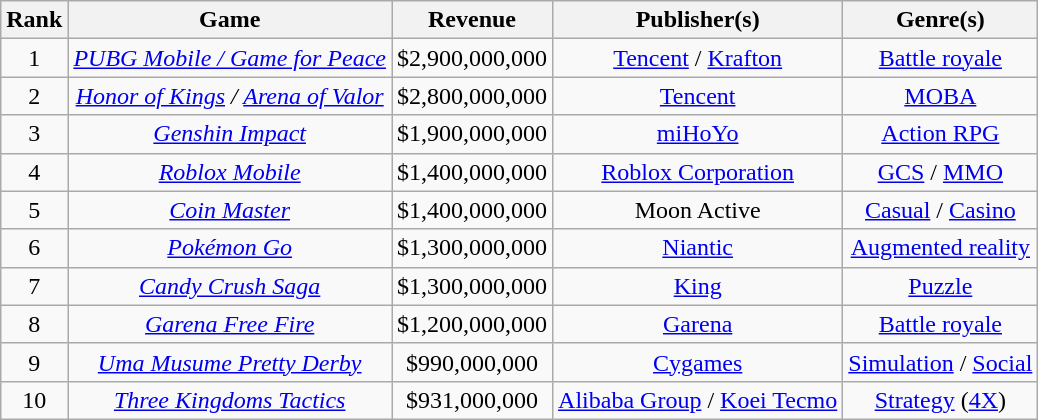<table class="wikitable sortable" style="text-align:center">
<tr>
<th>Rank</th>
<th>Game</th>
<th>Revenue</th>
<th>Publisher(s)</th>
<th>Genre(s)</th>
</tr>
<tr>
<td>1</td>
<td><em><a href='#'>PUBG Mobile / Game for Peace</a></em></td>
<td>$2,900,000,000</td>
<td><a href='#'>Tencent</a> / <a href='#'>Krafton</a></td>
<td><a href='#'>Battle royale</a></td>
</tr>
<tr>
<td>2</td>
<td><em><a href='#'>Honor of Kings</a> / <a href='#'>Arena of Valor</a></em></td>
<td>$2,800,000,000</td>
<td><a href='#'>Tencent</a></td>
<td><a href='#'>MOBA</a></td>
</tr>
<tr>
<td>3</td>
<td><em><a href='#'>Genshin Impact</a></em></td>
<td>$1,900,000,000</td>
<td><a href='#'>miHoYo</a></td>
<td><a href='#'>Action RPG</a></td>
</tr>
<tr>
<td>4</td>
<td><em><a href='#'>Roblox Mobile</a></em></td>
<td>$1,400,000,000</td>
<td><a href='#'>Roblox Corporation</a></td>
<td><a href='#'>GCS</a> / <a href='#'>MMO</a></td>
</tr>
<tr>
<td>5</td>
<td><em><a href='#'>Coin Master</a></em></td>
<td>$1,400,000,000</td>
<td>Moon Active</td>
<td><a href='#'>Casual</a> / <a href='#'>Casino</a></td>
</tr>
<tr>
<td>6</td>
<td><em><a href='#'>Pokémon Go</a></em></td>
<td>$1,300,000,000</td>
<td><a href='#'>Niantic</a></td>
<td><a href='#'>Augmented reality</a></td>
</tr>
<tr>
<td>7</td>
<td><em><a href='#'>Candy Crush Saga</a></em></td>
<td>$1,300,000,000</td>
<td><a href='#'>King</a> </td>
<td><a href='#'>Puzzle</a></td>
</tr>
<tr>
<td>8</td>
<td><em><a href='#'>Garena Free Fire</a></em></td>
<td>$1,200,000,000</td>
<td><a href='#'>Garena</a></td>
<td><a href='#'>Battle royale</a></td>
</tr>
<tr>
<td>9</td>
<td><em><a href='#'>Uma Musume Pretty Derby</a></em></td>
<td>$990,000,000</td>
<td><a href='#'>Cygames</a></td>
<td><a href='#'>Simulation</a> / <a href='#'>Social</a></td>
</tr>
<tr>
<td>10</td>
<td><em><a href='#'>Three Kingdoms Tactics</a></em></td>
<td>$931,000,000</td>
<td><a href='#'>Alibaba Group</a> / <a href='#'>Koei Tecmo</a></td>
<td><a href='#'>Strategy</a> (<a href='#'>4X</a>)</td>
</tr>
</table>
